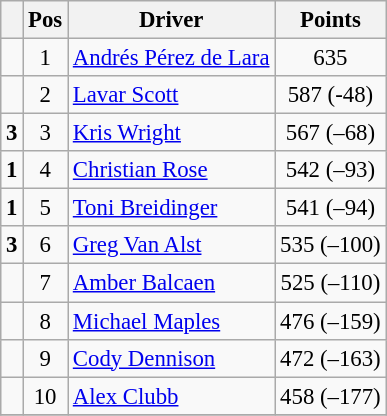<table class="wikitable" style="font-size: 95%;">
<tr>
<th></th>
<th>Pos</th>
<th>Driver</th>
<th>Points</th>
</tr>
<tr>
<td align="left"></td>
<td style="text-align:center;">1</td>
<td><a href='#'>Andrés Pérez de Lara</a></td>
<td style="text-align:center;">635</td>
</tr>
<tr>
<td align="left"></td>
<td style="text-align:center;">2</td>
<td><a href='#'>Lavar Scott</a></td>
<td style="text-align:center;">587 (-48)</td>
</tr>
<tr>
<td align="left"> <strong>3</strong></td>
<td style="text-align:center;">3</td>
<td><a href='#'>Kris Wright</a></td>
<td style="text-align:center;">567 (–68)</td>
</tr>
<tr>
<td align="left"> <strong>1</strong></td>
<td style="text-align:center;">4</td>
<td><a href='#'>Christian Rose</a></td>
<td style="text-align:center;">542 (–93)</td>
</tr>
<tr>
<td align="left"> <strong>1</strong></td>
<td style="text-align:center;">5</td>
<td><a href='#'>Toni Breidinger</a></td>
<td style="text-align:center;">541 (–94)</td>
</tr>
<tr>
<td align="left"> <strong>3</strong></td>
<td style="text-align:center;">6</td>
<td><a href='#'>Greg Van Alst</a></td>
<td style="text-align:center;">535 (–100)</td>
</tr>
<tr>
<td align="left"></td>
<td style="text-align:center;">7</td>
<td><a href='#'>Amber Balcaen</a></td>
<td style="text-align:center;">525 (–110)</td>
</tr>
<tr>
<td align="left"></td>
<td style="text-align:center;">8</td>
<td><a href='#'>Michael Maples</a></td>
<td style="text-align:center;">476 (–159)</td>
</tr>
<tr>
<td align="left"></td>
<td style="text-align:center;">9</td>
<td><a href='#'>Cody Dennison</a></td>
<td style="text-align:center;">472 (–163)</td>
</tr>
<tr>
<td align="left"></td>
<td style="text-align:center;">10</td>
<td><a href='#'>Alex Clubb</a></td>
<td style="text-align:center;">458 (–177)</td>
</tr>
<tr class="sortbottom">
</tr>
</table>
